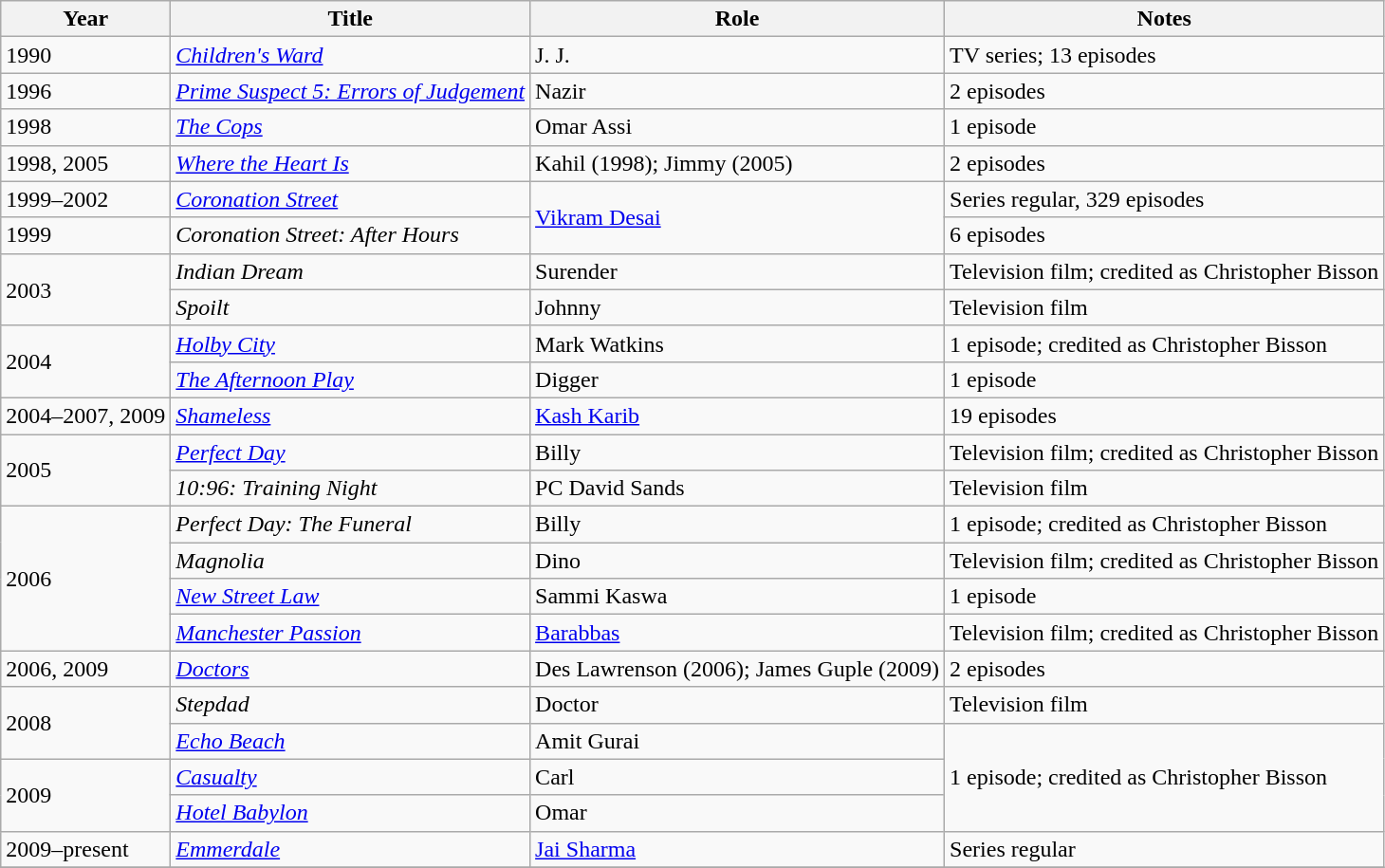<table class="wikitable sortable">
<tr>
<th>Year</th>
<th>Title</th>
<th>Role</th>
<th>Notes</th>
</tr>
<tr>
<td>1990</td>
<td><em><a href='#'>Children's Ward</a></em></td>
<td>J. J.</td>
<td>TV series; 13 episodes</td>
</tr>
<tr>
<td>1996</td>
<td><em><a href='#'>Prime Suspect 5: Errors of Judgement</a></em></td>
<td>Nazir</td>
<td>2 episodes</td>
</tr>
<tr>
<td>1998</td>
<td><em><a href='#'>The Cops</a></em></td>
<td>Omar Assi</td>
<td>1 episode</td>
</tr>
<tr>
<td>1998, 2005</td>
<td><em><a href='#'>Where the Heart Is</a></em></td>
<td>Kahil (1998); Jimmy (2005)</td>
<td>2 episodes</td>
</tr>
<tr>
<td>1999–2002</td>
<td><em><a href='#'>Coronation Street</a></em></td>
<td rowspan=2><a href='#'>Vikram Desai</a></td>
<td>Series regular, 329 episodes</td>
</tr>
<tr>
<td>1999</td>
<td><em>Coronation Street: After Hours</em></td>
<td>6 episodes</td>
</tr>
<tr>
<td rowspan=2>2003</td>
<td><em>Indian Dream</em></td>
<td>Surender</td>
<td>Television film; credited as Christopher Bisson</td>
</tr>
<tr>
<td><em>Spoilt</em></td>
<td>Johnny</td>
<td>Television film</td>
</tr>
<tr>
<td rowspan=2>2004</td>
<td><em><a href='#'>Holby City</a></em></td>
<td>Mark Watkins</td>
<td>1 episode; credited as Christopher Bisson</td>
</tr>
<tr>
<td><em><a href='#'>The Afternoon Play</a></em></td>
<td>Digger</td>
<td>1 episode</td>
</tr>
<tr>
<td>2004–2007, 2009</td>
<td><em><a href='#'>Shameless</a></em></td>
<td><a href='#'>Kash Karib</a></td>
<td>19 episodes</td>
</tr>
<tr>
<td rowspan=2>2005</td>
<td><em><a href='#'>Perfect Day</a></em></td>
<td>Billy</td>
<td>Television film; credited as Christopher Bisson</td>
</tr>
<tr>
<td><em>10:96: Training Night</em></td>
<td>PC David Sands</td>
<td>Television film</td>
</tr>
<tr>
<td rowspan=4>2006</td>
<td><em>Perfect Day: The Funeral</em></td>
<td>Billy</td>
<td>1 episode; credited as Christopher Bisson</td>
</tr>
<tr>
<td><em>Magnolia</em></td>
<td>Dino</td>
<td>Television film; credited as Christopher Bisson</td>
</tr>
<tr>
<td><em><a href='#'>New Street Law</a></em></td>
<td>Sammi Kaswa</td>
<td>1 episode</td>
</tr>
<tr>
<td><em><a href='#'>Manchester Passion</a></em></td>
<td><a href='#'>Barabbas</a></td>
<td>Television film; credited as Christopher Bisson</td>
</tr>
<tr>
<td>2006, 2009</td>
<td><em><a href='#'>Doctors</a></em></td>
<td>Des Lawrenson (2006); James Guple (2009)</td>
<td>2 episodes</td>
</tr>
<tr>
<td rowspan=2>2008</td>
<td><em>Stepdad</em></td>
<td>Doctor</td>
<td>Television film</td>
</tr>
<tr>
<td><em><a href='#'>Echo Beach</a></em></td>
<td>Amit Gurai</td>
<td rowspan=3>1 episode; credited as Christopher Bisson</td>
</tr>
<tr>
<td rowspan=2>2009</td>
<td><em><a href='#'>Casualty</a></em></td>
<td>Carl</td>
</tr>
<tr>
<td><em><a href='#'>Hotel Babylon</a></em></td>
<td>Omar</td>
</tr>
<tr>
<td>2009–present</td>
<td><em><a href='#'>Emmerdale</a></em></td>
<td><a href='#'>Jai Sharma</a></td>
<td>Series regular</td>
</tr>
<tr>
</tr>
</table>
